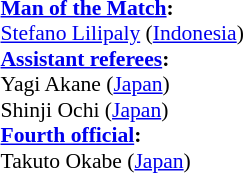<table style="width:100%;font-size:90%">
<tr>
<td><br><strong><a href='#'>Man of the Match</a>:</strong>	
<br><a href='#'>Stefano Lilipaly</a> (<a href='#'>Indonesia</a>)<br><strong><a href='#'>Assistant referees</a>:</strong>
<br>Yagi Akane (<a href='#'>Japan</a>)
<br>Shinji Ochi (<a href='#'>Japan</a>)
<br><strong><a href='#'>Fourth official</a>:</strong>
<br>Takuto Okabe (<a href='#'>Japan</a>)</td>
</tr>
</table>
